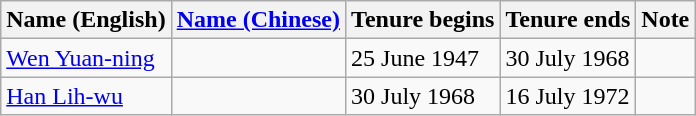<table class="wikitable">
<tr>
<th>Name (English)</th>
<th><a href='#'>Name (Chinese)</a></th>
<th>Tenure begins</th>
<th>Tenure ends</th>
<th>Note</th>
</tr>
<tr>
<td><a href='#'>Wen Yuan-ning</a></td>
<td></td>
<td>25 June 1947</td>
<td>30 July 1968</td>
<td></td>
</tr>
<tr>
<td><a href='#'>Han Lih-wu</a></td>
<td></td>
<td>30 July 1968</td>
<td>16 July 1972</td>
<td></td>
</tr>
</table>
